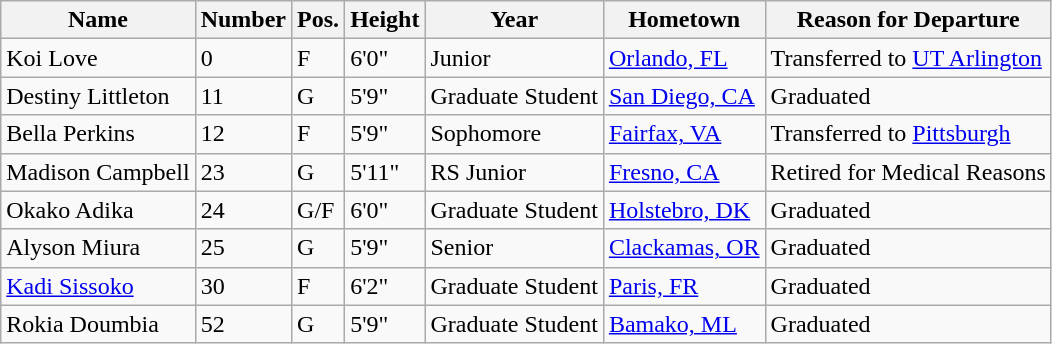<table class="wikitable sortable">
<tr>
<th>Name</th>
<th>Number</th>
<th>Pos.</th>
<th>Height</th>
<th>Year</th>
<th>Hometown</th>
<th>Reason for Departure</th>
</tr>
<tr>
<td>Koi Love</td>
<td>0</td>
<td>F</td>
<td>6'0"</td>
<td>Junior</td>
<td><a href='#'>Orlando, FL</a></td>
<td>Transferred to <a href='#'>UT Arlington</a></td>
</tr>
<tr>
<td>Destiny Littleton</td>
<td>11</td>
<td>G</td>
<td>5'9"</td>
<td>Graduate Student</td>
<td><a href='#'>San Diego, CA</a></td>
<td>Graduated</td>
</tr>
<tr>
<td>Bella Perkins</td>
<td>12</td>
<td>F</td>
<td>5'9"</td>
<td>Sophomore</td>
<td><a href='#'>Fairfax, VA</a></td>
<td>Transferred to <a href='#'>Pittsburgh</a></td>
</tr>
<tr>
<td>Madison Campbell</td>
<td>23</td>
<td>G</td>
<td>5'11"</td>
<td>RS Junior</td>
<td><a href='#'>Fresno, CA</a></td>
<td>Retired for Medical Reasons</td>
</tr>
<tr>
<td>Okako Adika</td>
<td>24</td>
<td>G/F</td>
<td>6'0"</td>
<td>Graduate Student</td>
<td><a href='#'>Holstebro, DK</a></td>
<td>Graduated</td>
</tr>
<tr>
<td>Alyson Miura</td>
<td>25</td>
<td>G</td>
<td>5'9"</td>
<td>Senior</td>
<td><a href='#'>Clackamas, OR</a></td>
<td>Graduated</td>
</tr>
<tr>
<td><a href='#'>Kadi Sissoko</a></td>
<td>30</td>
<td>F</td>
<td>6'2"</td>
<td>Graduate Student</td>
<td><a href='#'>Paris, FR</a></td>
<td>Graduated</td>
</tr>
<tr>
<td>Rokia Doumbia</td>
<td>52</td>
<td>G</td>
<td>5'9"</td>
<td>Graduate Student</td>
<td><a href='#'>Bamako, ML</a></td>
<td>Graduated</td>
</tr>
</table>
